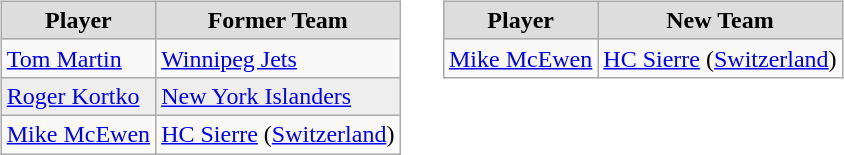<table cellspacing="10">
<tr>
<td valign="top"><br><table class="wikitable">
<tr style="text-align:center; background:#ddd;">
<td><strong>Player</strong></td>
<td><strong>Former Team</strong></td>
</tr>
<tr>
<td><a href='#'>Tom Martin</a></td>
<td><a href='#'>Winnipeg Jets</a></td>
</tr>
<tr style="background:#eee;">
<td><a href='#'>Roger Kortko</a></td>
<td><a href='#'>New York Islanders</a></td>
</tr>
<tr>
<td><a href='#'>Mike McEwen</a></td>
<td><a href='#'>HC Sierre</a> (<a href='#'>Switzerland</a>)</td>
</tr>
</table>
</td>
<td valign="top"><br><table class="wikitable">
<tr style="text-align:center; background:#ddd;">
<td><strong>Player</strong></td>
<td><strong>New Team</strong></td>
</tr>
<tr>
<td><a href='#'>Mike McEwen</a></td>
<td><a href='#'>HC Sierre</a> (<a href='#'>Switzerland</a>)</td>
</tr>
</table>
</td>
</tr>
</table>
